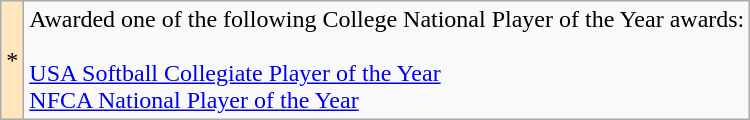<table class="wikitable">
<tr>
<td style="background:#ffe6bd;">*</td>
<td>Awarded one of the following College National Player of the Year awards: <br><br><a href='#'>USA Softball Collegiate Player of the Year</a><br>
<a href='#'>NFCA National Player of the Year</a></td>
</tr>
</table>
